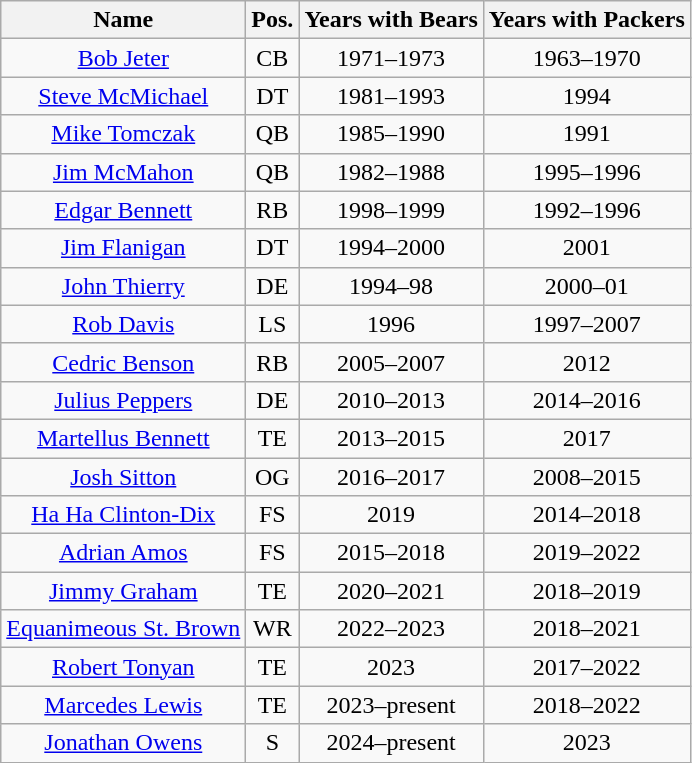<table class="wikitable" style="text-align: center;">
<tr>
<th>Name</th>
<th>Pos.</th>
<th>Years with Bears</th>
<th>Years with Packers</th>
</tr>
<tr>
<td><a href='#'>Bob Jeter</a></td>
<td>CB</td>
<td>1971–1973</td>
<td>1963–1970</td>
</tr>
<tr>
<td><a href='#'>Steve McMichael</a></td>
<td>DT</td>
<td>1981–1993</td>
<td>1994</td>
</tr>
<tr>
<td><a href='#'>Mike Tomczak</a></td>
<td>QB</td>
<td>1985–1990</td>
<td>1991</td>
</tr>
<tr>
<td><a href='#'>Jim McMahon</a></td>
<td>QB</td>
<td>1982–1988</td>
<td>1995–1996</td>
</tr>
<tr>
<td><a href='#'>Edgar Bennett</a></td>
<td>RB</td>
<td>1998–1999</td>
<td>1992–1996</td>
</tr>
<tr>
<td><a href='#'>Jim Flanigan</a></td>
<td>DT</td>
<td>1994–2000</td>
<td>2001</td>
</tr>
<tr>
<td><a href='#'>John Thierry</a></td>
<td>DE</td>
<td>1994–98</td>
<td>2000–01</td>
</tr>
<tr>
<td><a href='#'>Rob Davis</a></td>
<td>LS</td>
<td>1996</td>
<td>1997–2007</td>
</tr>
<tr>
<td><a href='#'>Cedric Benson</a></td>
<td>RB</td>
<td>2005–2007</td>
<td>2012</td>
</tr>
<tr>
<td><a href='#'>Julius Peppers</a></td>
<td>DE</td>
<td>2010–2013</td>
<td>2014–2016</td>
</tr>
<tr>
<td><a href='#'>Martellus Bennett</a></td>
<td>TE</td>
<td>2013–2015</td>
<td>2017</td>
</tr>
<tr>
<td><a href='#'>Josh Sitton</a></td>
<td>OG</td>
<td>2016–2017</td>
<td>2008–2015</td>
</tr>
<tr>
<td><a href='#'>Ha Ha Clinton-Dix</a></td>
<td>FS</td>
<td>2019</td>
<td>2014–2018</td>
</tr>
<tr>
<td><a href='#'>Adrian Amos</a></td>
<td>FS</td>
<td>2015–2018</td>
<td>2019–2022</td>
</tr>
<tr>
<td><a href='#'>Jimmy Graham</a></td>
<td>TE</td>
<td>2020–2021</td>
<td>2018–2019</td>
</tr>
<tr>
<td><a href='#'>Equanimeous St. Brown</a></td>
<td>WR</td>
<td>2022–2023</td>
<td>2018–2021</td>
</tr>
<tr>
<td><a href='#'>Robert Tonyan</a></td>
<td>TE</td>
<td>2023</td>
<td>2017–2022</td>
</tr>
<tr>
<td><a href='#'>Marcedes Lewis</a></td>
<td>TE</td>
<td>2023–present</td>
<td>2018–2022</td>
</tr>
<tr>
<td><a href='#'>Jonathan Owens</a></td>
<td>S</td>
<td>2024–present</td>
<td>2023</td>
</tr>
</table>
